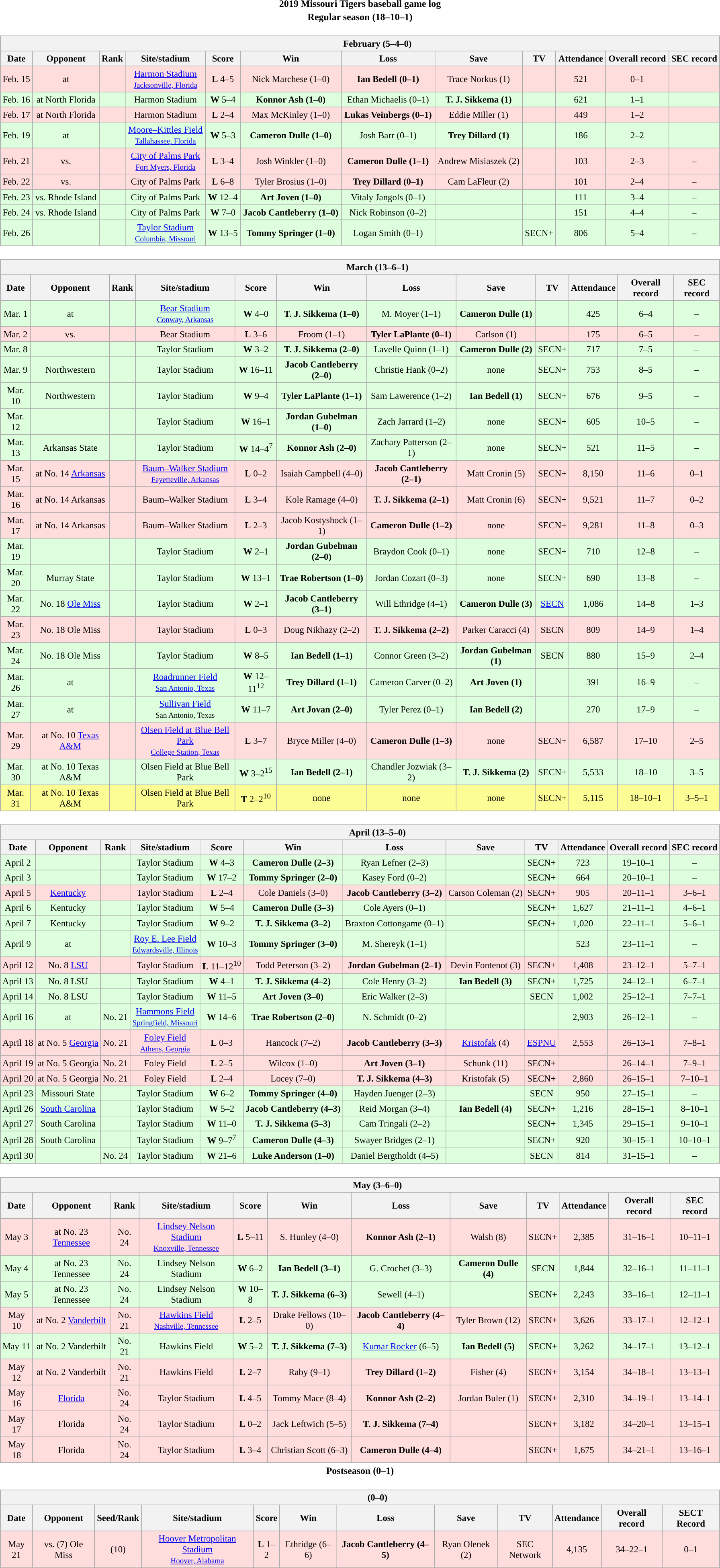<table class="toccolours" width=95% style="clear:both; margin:1.5em auto; text-align:center;">
<tr>
<th colspan=2>2019 Missouri Tigers baseball game log</th>
</tr>
<tr>
<th colspan=2>Regular season (18–10–1)</th>
</tr>
<tr valign="top">
<td><br><table class="wikitable collapsible uncollapsed" style="margin:auto; width:100%; text-align:center; font-size:95%">
<tr>
<th colspan=12 style="padding-left:4em;">February (5–4–0)</th>
</tr>
<tr>
<th>Date</th>
<th>Opponent</th>
<th>Rank</th>
<th>Site/stadium</th>
<th>Score</th>
<th>Win</th>
<th>Loss</th>
<th>Save</th>
<th>TV</th>
<th>Attendance</th>
<th>Overall record</th>
<th>SEC record</th>
</tr>
<tr align="center" bgcolor="#ffdddd">
<td>Feb. 15</td>
<td>at </td>
<td></td>
<td><a href='#'>Harmon Stadium</a><br><small><a href='#'>Jacksonville, Florida</a></small></td>
<td><strong>L</strong> 4–5</td>
<td>Nick Marchese (1–0)</td>
<td><strong>Ian Bedell (0–1)</strong></td>
<td>Trace Norkus (1)</td>
<td></td>
<td>521</td>
<td>0–1</td>
<td></td>
</tr>
<tr align="center" bgcolor="#ddffdd">
<td>Feb. 16</td>
<td>at North Florida</td>
<td></td>
<td>Harmon Stadium</td>
<td><strong>W</strong> 5–4</td>
<td><strong>Konnor Ash (1–0)</strong></td>
<td>Ethan Michaelis (0–1)</td>
<td><strong>T. J. Sikkema (1)</strong></td>
<td></td>
<td>621</td>
<td>1–1</td>
<td></td>
</tr>
<tr align="center" bgcolor="#ffdddd">
<td>Feb. 17</td>
<td>at North Florida</td>
<td></td>
<td>Harmon Stadium</td>
<td><strong>L</strong> 2–4</td>
<td>Max McKinley (1–0)</td>
<td><strong>Lukas Veinbergs (0–1)</strong></td>
<td>Eddie Miller (1)</td>
<td></td>
<td>449</td>
<td>1–2</td>
<td></td>
</tr>
<tr align="center" bgcolor="#ddffdd">
<td>Feb. 19</td>
<td>at </td>
<td></td>
<td><a href='#'>Moore–Kittles Field</a><br><small><a href='#'>Tallahassee, Florida</a></small></td>
<td><strong>W</strong> 5–3</td>
<td><strong>Cameron Dulle (1–0)</strong></td>
<td>Josh Barr (0–1)</td>
<td><strong>Trey Dillard (1)</strong></td>
<td></td>
<td>186</td>
<td>2–2</td>
<td></td>
</tr>
<tr align="center" bgcolor="#ffdddd">
<td>Feb. 21</td>
<td>vs. </td>
<td></td>
<td><a href='#'>City of Palms Park</a><br><small><a href='#'>Fort Myers, Florida</a></small></td>
<td><strong>L</strong> 3–4</td>
<td>Josh Winkler (1–0)</td>
<td><strong>Cameron Dulle (1–1)</strong></td>
<td>Andrew Misiaszek (2)</td>
<td></td>
<td>103</td>
<td>2–3</td>
<td>–</td>
</tr>
<tr align="center" bgcolor="#ffdddd">
<td>Feb. 22</td>
<td>vs. </td>
<td></td>
<td>City of Palms Park</td>
<td><strong>L</strong> 6–8</td>
<td>Tyler Brosius (1–0)</td>
<td><strong>Trey Dillard (0–1)</strong></td>
<td>Cam LaFleur (2)</td>
<td></td>
<td>101</td>
<td>2–4</td>
<td>–</td>
</tr>
<tr align="center" bgcolor="#ddffdd">
<td>Feb. 23</td>
<td>vs. Rhode Island</td>
<td></td>
<td>City of Palms Park</td>
<td><strong>W</strong> 12–4</td>
<td><strong>Art Joven (1–0)</strong></td>
<td>Vitaly Jangols (0–1)</td>
<td></td>
<td></td>
<td>111</td>
<td>3–4</td>
<td>–</td>
</tr>
<tr align="center" bgcolor="#ddffdd">
<td>Feb. 24</td>
<td>vs. Rhode Island</td>
<td></td>
<td>City of Palms Park</td>
<td><strong>W</strong> 7–0</td>
<td><strong>Jacob Cantleberry (1–0)</strong></td>
<td>Nick Robinson (0–2)</td>
<td></td>
<td></td>
<td>151</td>
<td>4–4</td>
<td>–</td>
</tr>
<tr align="center" bgcolor="#ddffdd">
<td>Feb. 26</td>
<td></td>
<td></td>
<td><a href='#'>Taylor Stadium</a><br><small><a href='#'>Columbia, Missouri</a></small></td>
<td><strong>W</strong> 13–5</td>
<td><strong>Tommy Springer (1–0)</strong></td>
<td>Logan Smith (0–1)</td>
<td></td>
<td>SECN+</td>
<td>806</td>
<td>5–4</td>
<td>–</td>
</tr>
</table>
</td>
</tr>
<tr>
<td><br><table class="wikitable collapsible collapsed" style="margin:auto; width:100%; text-align:center; font-size:95%">
<tr>
<th colspan=12 style="padding-left:4em;">March (13–6–1)</th>
</tr>
<tr>
<th>Date</th>
<th>Opponent</th>
<th>Rank</th>
<th>Site/stadium</th>
<th>Score</th>
<th>Win</th>
<th>Loss</th>
<th>Save</th>
<th>TV</th>
<th>Attendance</th>
<th>Overall record</th>
<th>SEC record</th>
</tr>
<tr align="center" bgcolor="#ddffdd">
<td>Mar. 1</td>
<td>at </td>
<td></td>
<td><a href='#'>Bear Stadium</a><br><small><a href='#'>Conway, Arkansas</a></small></td>
<td><strong>W</strong> 4–0</td>
<td><strong>T. J. Sikkema (1–0)</strong></td>
<td>M. Moyer (1–1)</td>
<td><strong>Cameron Dulle (1)</strong></td>
<td></td>
<td>425</td>
<td>6–4</td>
<td>–</td>
</tr>
<tr align="center" bgcolor="#ffdddd">
<td>Mar. 2</td>
<td>vs. </td>
<td></td>
<td>Bear Stadium</td>
<td><strong>L</strong> 3–6</td>
<td>Froom (1–1)</td>
<td><strong>Tyler LaPlante (0–1)</strong></td>
<td>Carlson (1)</td>
<td></td>
<td>175</td>
<td>6–5</td>
<td>–</td>
</tr>
<tr align="center" bgcolor="#ddffdd">
<td>Mar. 8</td>
<td></td>
<td></td>
<td>Taylor Stadium</td>
<td><strong>W</strong> 3–2</td>
<td><strong>T. J. Sikkema (2–0)</strong></td>
<td>Lavelle Quinn (1–1)</td>
<td><strong>Cameron Dulle (2)</strong></td>
<td>SECN+</td>
<td>717</td>
<td>7–5</td>
<td>–</td>
</tr>
<tr align="center" bgcolor="#ddffdd">
<td>Mar. 9</td>
<td>Northwestern</td>
<td></td>
<td>Taylor Stadium</td>
<td><strong>W</strong> 16–11</td>
<td><strong>Jacob Cantleberry (2–0)</strong></td>
<td>Christie Hank (0–2)</td>
<td>none</td>
<td>SECN+</td>
<td>753</td>
<td>8–5</td>
<td>–</td>
</tr>
<tr align="center" bgcolor="#ddffdd">
<td>Mar. 10</td>
<td>Northwestern</td>
<td></td>
<td>Taylor Stadium</td>
<td><strong>W</strong> 9–4</td>
<td><strong>Tyler LaPlante (1–1)</strong></td>
<td>Sam Lawerence (1–2)</td>
<td><strong>Ian Bedell (1)</strong></td>
<td>SECN+</td>
<td>676</td>
<td>9–5</td>
<td>–</td>
</tr>
<tr align="center" bgcolor="#ddffdd">
<td>Mar. 12</td>
<td></td>
<td></td>
<td>Taylor Stadium</td>
<td><strong>W</strong> 16–1</td>
<td><strong>Jordan Gubelman (1–0)</strong></td>
<td>Zach Jarrard (1–2)</td>
<td>none</td>
<td>SECN+</td>
<td>605</td>
<td>10–5</td>
<td>–</td>
</tr>
<tr align="center" bgcolor="#ddffdd">
<td>Mar. 13</td>
<td>Arkansas State</td>
<td></td>
<td>Taylor Stadium</td>
<td><strong>W</strong> 14–4<sup>7</sup></td>
<td><strong>Konnor Ash (2–0)</strong></td>
<td>Zachary Patterson (2–1)</td>
<td>none</td>
<td>SECN+</td>
<td>521</td>
<td>11–5</td>
<td>–</td>
</tr>
<tr align="center" bgcolor="#ffdddd">
<td>Mar. 15</td>
<td>at No. 14 <a href='#'>Arkansas</a></td>
<td></td>
<td><a href='#'>Baum–Walker Stadium</a><br><small><a href='#'>Fayetteville, Arkansas</a></small></td>
<td><strong>L</strong> 0–2</td>
<td>Isaiah Campbell (4–0)</td>
<td><strong>Jacob Cantleberry (2–1)</strong></td>
<td>Matt Cronin (5)</td>
<td>SECN+</td>
<td>8,150</td>
<td>11–6</td>
<td>0–1</td>
</tr>
<tr align="center" bgcolor="#ffdddd">
<td>Mar. 16</td>
<td>at No. 14 Arkansas</td>
<td></td>
<td>Baum–Walker Stadium</td>
<td><strong>L</strong> 3–4</td>
<td>Kole Ramage (4–0)</td>
<td><strong>T. J. Sikkema (2–1)</strong></td>
<td>Matt Cronin (6)</td>
<td>SECN+</td>
<td>9,521</td>
<td>11–7</td>
<td>0–2</td>
</tr>
<tr align="center" bgcolor="#ffdddd">
<td>Mar. 17</td>
<td>at No. 14 Arkansas</td>
<td></td>
<td>Baum–Walker Stadium</td>
<td><strong>L</strong> 2–3</td>
<td>Jacob Kostyshock (1–1)</td>
<td><strong>Cameron Dulle (1–2)</strong></td>
<td>none</td>
<td>SECN+</td>
<td>9,281</td>
<td>11–8</td>
<td>0–3</td>
</tr>
<tr align="center" bgcolor="#ddffdd">
<td>Mar. 19</td>
<td></td>
<td></td>
<td>Taylor Stadium</td>
<td><strong>W</strong> 2–1</td>
<td><strong>Jordan Gubelman (2–0)</strong></td>
<td>Braydon Cook (0–1)</td>
<td>none</td>
<td>SECN+</td>
<td>710</td>
<td>12–8</td>
<td>–</td>
</tr>
<tr align="center" bgcolor="#ddffdd">
<td>Mar. 20</td>
<td>Murray State</td>
<td></td>
<td>Taylor Stadium</td>
<td><strong>W</strong> 13–1</td>
<td><strong>Trae Robertson (1–0)</strong></td>
<td>Jordan Cozart (0–3)</td>
<td>none</td>
<td>SECN+</td>
<td>690</td>
<td>13–8</td>
<td>–</td>
</tr>
<tr align="center" bgcolor="#ddffdd">
<td>Mar. 22</td>
<td>No. 18 <a href='#'>Ole Miss</a></td>
<td></td>
<td>Taylor Stadium</td>
<td><strong>W</strong> 2–1</td>
<td><strong>Jacob Cantleberry (3–1)</strong></td>
<td>Will Ethridge (4–1)</td>
<td><strong>Cameron Dulle (3)</strong></td>
<td><a href='#'>SECN</a></td>
<td>1,086</td>
<td>14–8</td>
<td>1–3</td>
</tr>
<tr align="center" bgcolor="#ffdddd">
<td>Mar. 23</td>
<td>No. 18 Ole Miss</td>
<td></td>
<td>Taylor Stadium</td>
<td><strong>L</strong> 0–3</td>
<td>Doug Nikhazy (2–2)</td>
<td><strong>T. J. Sikkema (2–2)</strong></td>
<td>Parker Caracci (4)</td>
<td>SECN</td>
<td>809</td>
<td>14–9</td>
<td>1–4</td>
</tr>
<tr align="center" bgcolor="#ddffdd">
<td>Mar. 24</td>
<td>No. 18 Ole Miss</td>
<td></td>
<td>Taylor Stadium</td>
<td><strong>W</strong> 8–5</td>
<td><strong>Ian Bedell (1–1)</strong></td>
<td>Connor Green (3–2)</td>
<td><strong>Jordan Gubelman (1)</strong></td>
<td>SECN</td>
<td>880</td>
<td>15–9</td>
<td>2–4</td>
</tr>
<tr align="center" bgcolor="#ddffdd">
<td>Mar. 26</td>
<td>at </td>
<td></td>
<td><a href='#'>Roadrunner Field</a><br><small><a href='#'>San Antonio, Texas</a></small></td>
<td><strong>W</strong> 12–11<sup>12</sup></td>
<td><strong>Trey Dillard (1–1)</strong></td>
<td>Cameron Carver (0–2)</td>
<td><strong>Art Joven (1)</strong></td>
<td></td>
<td>391</td>
<td>16–9</td>
<td>–</td>
</tr>
<tr align="center" bgcolor="#ddffdd">
<td>Mar. 27</td>
<td>at </td>
<td></td>
<td><a href='#'>Sullivan Field</a><br><small>San Antonio, Texas</small></td>
<td><strong>W</strong> 11–7</td>
<td><strong>Art Jovan (2–0)</strong></td>
<td>Tyler Perez (0–1)</td>
<td><strong>Ian Bedell (2)</strong></td>
<td></td>
<td>270</td>
<td>17–9</td>
<td>–</td>
</tr>
<tr align="center" bgcolor="#ffdddd">
<td>Mar. 29</td>
<td>at No. 10 <a href='#'>Texas A&M</a></td>
<td></td>
<td><a href='#'>Olsen Field at Blue Bell Park</a><br><small><a href='#'>College Station, Texas</a></small></td>
<td><strong>L</strong> 3–7</td>
<td>Bryce Miller (4–0)</td>
<td><strong>Cameron Dulle (1–3)</strong></td>
<td>none</td>
<td>SECN+</td>
<td>6,587</td>
<td>17–10</td>
<td>2–5</td>
</tr>
<tr align="center" bgcolor="#ddffdd">
<td>Mar. 30</td>
<td>at No. 10 Texas A&M</td>
<td></td>
<td>Olsen Field at Blue Bell Park</td>
<td><strong>W</strong> 3–2<sup>15</sup></td>
<td><strong>Ian Bedell (2–1)</strong></td>
<td>Chandler Jozwiak (3–2)</td>
<td><strong>T. J. Sikkema (2)</strong></td>
<td>SECN+</td>
<td>5,533</td>
<td>18–10</td>
<td>3–5</td>
</tr>
<tr align="center" bgcolor="FDFD96">
<td>Mar. 31</td>
<td>at No. 10 Texas A&M</td>
<td></td>
<td>Olsen Field at Blue Bell Park</td>
<td><strong>T</strong> 2–2<sup>10</sup></td>
<td>none</td>
<td>none</td>
<td>none</td>
<td>SECN+</td>
<td>5,115</td>
<td>18–10–1</td>
<td>3–5–1</td>
</tr>
</table>
</td>
</tr>
<tr>
<td><br><table class="wikitable collapsible collapsed" style="margin:auto; width:100%; text-align:center; font-size:95%">
<tr>
<th colspan=12 style="padding-left:4em;">April (13–5–0)</th>
</tr>
<tr>
<th>Date</th>
<th>Opponent</th>
<th>Rank</th>
<th>Site/stadium</th>
<th>Score</th>
<th>Win</th>
<th>Loss</th>
<th>Save</th>
<th>TV</th>
<th>Attendance</th>
<th>Overall record</th>
<th>SEC record</th>
</tr>
<tr align="center" bgcolor="ddffdd">
<td>April 2</td>
<td></td>
<td></td>
<td>Taylor Stadium</td>
<td><strong>W</strong> 4–3</td>
<td><strong>Cameron Dulle (2–3)</strong></td>
<td>Ryan Lefner (2–3)</td>
<td></td>
<td>SECN+</td>
<td>723</td>
<td>19–10–1</td>
<td>–</td>
</tr>
<tr align="center" bgcolor="ddffdd">
<td>April 3</td>
<td></td>
<td></td>
<td>Taylor Stadium</td>
<td><strong>W</strong> 17–2</td>
<td><strong>Tommy Springer (2–0)</strong></td>
<td>Kasey Ford (0–2)</td>
<td></td>
<td>SECN+</td>
<td>664</td>
<td>20–10–1</td>
<td>–</td>
</tr>
<tr align="center" bgcolor="ffdddd">
<td>April 5</td>
<td><a href='#'>Kentucky</a></td>
<td></td>
<td>Taylor Stadium</td>
<td><strong>L</strong> 2–4</td>
<td>Cole Daniels (3–0)</td>
<td><strong>Jacob Cantleberry (3–2)</strong></td>
<td>Carson Coleman (2)</td>
<td>SECN+</td>
<td>905</td>
<td>20–11–1</td>
<td>3–6–1</td>
</tr>
<tr align="center" bgcolor="ddffdd">
<td>April 6</td>
<td>Kentucky</td>
<td></td>
<td>Taylor Stadium</td>
<td><strong>W</strong> 5–4</td>
<td><strong>Cameron Dulle (3–3)</strong></td>
<td>Cole Ayers (0–1)</td>
<td></td>
<td>SECN+</td>
<td>1,627</td>
<td>21–11–1</td>
<td>4–6–1</td>
</tr>
<tr align="center" bgcolor="ddffdd">
<td>April 7</td>
<td>Kentucky</td>
<td></td>
<td>Taylor Stadium</td>
<td><strong>W</strong> 9–2</td>
<td><strong>T. J. Sikkema (3–2)</strong></td>
<td>Braxton Cottongame (0–1)</td>
<td></td>
<td>SECN+</td>
<td>1,020</td>
<td>22–11–1</td>
<td>5–6–1</td>
</tr>
<tr align="center" bgcolor="ddffdd">
<td>April 9</td>
<td>at </td>
<td></td>
<td><a href='#'>Roy E. Lee Field</a><br><small><a href='#'>Edwardsville, Illinois</a></small></td>
<td><strong>W</strong> 10–3</td>
<td><strong>Tommy Springer (3–0)</strong></td>
<td>M. Shereyk (1–1)</td>
<td></td>
<td></td>
<td>523</td>
<td>23–11–1</td>
<td>–</td>
</tr>
<tr align="center" bgcolor="ffdddd">
<td>April 12</td>
<td>No. 8 <a href='#'>LSU</a></td>
<td></td>
<td>Taylor Stadium</td>
<td><strong>L</strong> 11–12<sup>10</sup></td>
<td>Todd Peterson (3–2)</td>
<td><strong>Jordan Gubelman (2–1)</strong></td>
<td>Devin Fontenot (3)</td>
<td>SECN+</td>
<td>1,408</td>
<td>23–12–1</td>
<td>5–7–1</td>
</tr>
<tr align="center" bgcolor="ddffdd">
<td>April 13</td>
<td>No. 8 LSU</td>
<td></td>
<td>Taylor Stadium</td>
<td><strong>W</strong> 4–1</td>
<td><strong>T. J. Sikkema (4–2)</strong></td>
<td>Cole Henry (3–2)</td>
<td><strong>Ian Bedell (3)</strong></td>
<td>SECN+</td>
<td>1,725</td>
<td>24–12–1</td>
<td>6–7–1</td>
</tr>
<tr align="center" bgcolor="ddffdd">
<td>April 14</td>
<td>No. 8 LSU</td>
<td></td>
<td>Taylor Stadium</td>
<td><strong>W</strong> 11–5</td>
<td><strong>Art Joven (3–0)</strong></td>
<td>Eric Walker (2–3)</td>
<td></td>
<td>SECN</td>
<td>1,002</td>
<td>25–12–1</td>
<td>7–7–1</td>
</tr>
<tr align="center" bgcolor="ddffdd">
<td>April 16</td>
<td>at </td>
<td>No. 21</td>
<td><a href='#'>Hammons Field</a><br><small><a href='#'>Springfield, Missouri</a></small></td>
<td><strong>W</strong> 14–6</td>
<td><strong>Trae Robertson (2–0)</strong></td>
<td>N. Schmidt (0–2)</td>
<td></td>
<td></td>
<td>2,903</td>
<td>26–12–1</td>
<td>–</td>
</tr>
<tr align="center" bgcolor="ffdddd">
<td>April 18</td>
<td>at No. 5 <a href='#'>Georgia</a></td>
<td>No. 21</td>
<td><a href='#'>Foley Field</a><br><small><a href='#'>Athens, Georgia</a></small></td>
<td><strong>L</strong> 0–3</td>
<td>Hancock (7–2)</td>
<td><strong>Jacob Cantleberry (3–3)</strong></td>
<td><a href='#'>Kristofak</a> (4)</td>
<td><a href='#'>ESPNU</a></td>
<td>2,553</td>
<td>26–13–1</td>
<td>7–8–1</td>
</tr>
<tr align="center" bgcolor="ffdddd">
<td>April 19</td>
<td>at No. 5 Georgia</td>
<td>No. 21</td>
<td>Foley Field</td>
<td><strong>L</strong> 2–5</td>
<td>Wilcox (1–0)</td>
<td><strong>Art Joven (3–1)</strong></td>
<td>Schunk (11)</td>
<td>SECN+</td>
<td></td>
<td>26–14–1</td>
<td>7–9–1</td>
</tr>
<tr align="center" bgcolor="ffdddd">
<td>April 20</td>
<td>at No. 5 Georgia</td>
<td>No. 21</td>
<td>Foley Field</td>
<td><strong>L</strong> 2–4</td>
<td>Locey (7–0)</td>
<td><strong>T. J. Sikkema (4–3)</strong></td>
<td>Kristofak (5)</td>
<td>SECN+</td>
<td>2,860</td>
<td>26–15–1</td>
<td>7–10–1</td>
</tr>
<tr align="center" bgcolor="ddffdd">
<td>April 23</td>
<td>Missouri State</td>
<td></td>
<td>Taylor Stadium</td>
<td><strong>W</strong> 6–2</td>
<td><strong>Tommy Springer (4–0)</strong></td>
<td>Hayden Juenger (2–3)</td>
<td></td>
<td>SECN</td>
<td>950</td>
<td>27–15–1</td>
<td>–</td>
</tr>
<tr align="center" bgcolor="ddffdd">
<td>April 26</td>
<td><a href='#'>South Carolina</a></td>
<td></td>
<td>Taylor Stadium</td>
<td><strong>W</strong> 5–2</td>
<td><strong>Jacob Cantleberry (4–3)</strong></td>
<td>Reid Morgan (3–4)</td>
<td><strong>Ian Bedell (4)</strong></td>
<td>SECN+</td>
<td>1,216</td>
<td>28–15–1</td>
<td>8–10–1</td>
</tr>
<tr align="center" bgcolor="ddffdd">
<td>April 27</td>
<td>South Carolina</td>
<td></td>
<td>Taylor Stadium</td>
<td><strong>W</strong> 11–0</td>
<td><strong>T. J. Sikkema (5–3)</strong></td>
<td>Cam Tringali (2–2)</td>
<td></td>
<td>SECN+</td>
<td>1,345</td>
<td>29–15–1</td>
<td>9–10–1</td>
</tr>
<tr align="center" bgcolor="ddffdd">
<td>April 28</td>
<td>South Carolina</td>
<td></td>
<td>Taylor Stadium</td>
<td><strong>W</strong> 9–7<sup>7</sup></td>
<td><strong>Cameron Dulle (4–3)</strong></td>
<td>Swayer Bridges (2–1)</td>
<td></td>
<td>SECN+</td>
<td>920</td>
<td>30–15–1</td>
<td>10–10–1</td>
</tr>
<tr align="center" bgcolor="ddffdd">
<td>April 30</td>
<td></td>
<td>No. 24</td>
<td>Taylor Stadium</td>
<td><strong>W</strong> 21–6</td>
<td><strong>Luke Anderson (1–0)</strong></td>
<td>Daniel Bergtholdt (4–5)</td>
<td></td>
<td>SECN</td>
<td>814</td>
<td>31–15–1</td>
<td>–</td>
</tr>
</table>
</td>
</tr>
<tr>
<td><br><table class="wikitable collapsible collapsed" style="margin:auto; width:100%; text-align:center; font-size:95%">
<tr>
<th colspan=13 style="padding-left:4em;">May (3–6–0)</th>
</tr>
<tr>
<th>Date</th>
<th>Opponent</th>
<th>Rank</th>
<th>Site/stadium</th>
<th>Score</th>
<th>Win</th>
<th>Loss</th>
<th>Save</th>
<th>TV</th>
<th>Attendance</th>
<th>Overall record</th>
<th>SEC record</th>
</tr>
<tr align="center" bgcolor="ffdddd">
<td>May 3</td>
<td>at No. 23 <a href='#'>Tennessee</a></td>
<td>No. 24</td>
<td><a href='#'>Lindsey Nelson Stadium</a><br><small><a href='#'>Knoxville, Tennessee</a></small></td>
<td><strong>L</strong> 5–11</td>
<td>S. Hunley (4–0)</td>
<td><strong>Konnor Ash (2–1)</strong></td>
<td>Walsh (8)</td>
<td>SECN+</td>
<td>2,385</td>
<td>31–16–1</td>
<td>10–11–1</td>
</tr>
<tr align="center" bgcolor="ddffdd">
<td>May 4</td>
<td>at No. 23 Tennessee</td>
<td>No. 24</td>
<td>Lindsey Nelson Stadium</td>
<td><strong>W</strong> 6–2</td>
<td><strong>Ian Bedell (3–1)</strong></td>
<td>G. Crochet (3–3)</td>
<td><strong>Cameron Dulle (4)</strong></td>
<td>SECN</td>
<td>1,844</td>
<td>32–16–1</td>
<td>11–11–1</td>
</tr>
<tr align="center" bgcolor="ddffdd">
<td>May 5</td>
<td>at No. 23 Tennessee</td>
<td>No. 24</td>
<td>Lindsey Nelson Stadium</td>
<td><strong>W</strong> 10–8</td>
<td><strong>T. J. Sikkema (6–3)</strong></td>
<td>Sewell (4–1)</td>
<td></td>
<td>SECN+</td>
<td>2,243</td>
<td>33–16–1</td>
<td>12–11–1</td>
</tr>
<tr align="center" bgcolor="ffdddd">
<td>May 10</td>
<td>at No. 2 <a href='#'>Vanderbilt</a></td>
<td>No. 21</td>
<td><a href='#'>Hawkins Field</a><br><small><a href='#'>Nashville, Tennessee</a></small></td>
<td><strong>L</strong> 2–5</td>
<td>Drake Fellows (10–0)</td>
<td><strong>Jacob Cantleberry (4–4)</strong></td>
<td>Tyler Brown (12)</td>
<td>SECN+</td>
<td>3,626</td>
<td>33–17–1</td>
<td>12–12–1</td>
</tr>
<tr align="center" bgcolor="ddffdd">
<td>May 11</td>
<td>at No. 2 Vanderbilt</td>
<td>No. 21</td>
<td>Hawkins Field</td>
<td><strong>W</strong> 5–2</td>
<td><strong>T. J. Sikkema (7–3)</strong></td>
<td><a href='#'>Kumar Rocker</a> (6–5)</td>
<td><strong>Ian Bedell (5)</strong></td>
<td>SECN+</td>
<td>3,262</td>
<td>34–17–1</td>
<td>13–12–1</td>
</tr>
<tr align="center" bgcolor="ffdddd">
<td>May 12</td>
<td>at No. 2 Vanderbilt</td>
<td>No. 21</td>
<td>Hawkins Field</td>
<td><strong>L</strong> 2–7</td>
<td>Raby (9–1)</td>
<td><strong>Trey Dillard (1–2)</strong></td>
<td>Fisher (4)</td>
<td>SECN+</td>
<td>3,154</td>
<td>34–18–1</td>
<td>13–13–1</td>
</tr>
<tr align="center" bgcolor="ffdddd">
<td>May 16</td>
<td><a href='#'>Florida</a></td>
<td>No. 24</td>
<td>Taylor Stadium</td>
<td><strong>L</strong> 4–5</td>
<td>Tommy Mace (8–4)</td>
<td><strong>Konnor Ash (2–2)</strong></td>
<td>Jordan Buler (1)</td>
<td>SECN+</td>
<td>2,310</td>
<td>34–19–1</td>
<td>13–14–1</td>
</tr>
<tr align="center" bgcolor="ffdddd">
<td>May 17</td>
<td>Florida</td>
<td>No. 24</td>
<td>Taylor Stadium</td>
<td><strong>L</strong> 0–2</td>
<td>Jack Leftwich (5–5)</td>
<td><strong>T. J. Sikkema (7–4)</strong></td>
<td></td>
<td>SECN+</td>
<td>3,182</td>
<td>34–20–1</td>
<td>13–15–1</td>
</tr>
<tr align="center" bgcolor="ffdddd">
<td>May 18</td>
<td>Florida</td>
<td>No. 24</td>
<td>Taylor Stadium</td>
<td><strong>L</strong> 3–4</td>
<td>Christian Scott (6–3)</td>
<td><strong>Cameron Dulle (4–4)</strong></td>
<td></td>
<td>SECN+</td>
<td>1,675</td>
<td>34–21–1</td>
<td>13–16–1</td>
</tr>
<tr align="center" bgcolor="white">
</tr>
</table>
</td>
</tr>
<tr>
<th colspan=2>Postseason (0–1)</th>
</tr>
<tr>
<td><br><table class="wikitable collapsible" style="margin:auto; width:100%; text-align:center; font-size:95%">
<tr>
<th colspan=12 style="padding-left:4em;"> (0–0)</th>
</tr>
<tr>
<th>Date</th>
<th>Opponent</th>
<th>Seed/Rank</th>
<th>Site/stadium</th>
<th>Score</th>
<th>Win</th>
<th>Loss</th>
<th>Save</th>
<th>TV</th>
<th>Attendance</th>
<th>Overall record</th>
<th>SECT Record</th>
</tr>
<tr align="center" bgcolor="ffdddd">
<td>May 21</td>
<td>vs. (7) Ole Miss</td>
<td>(10)</td>
<td><a href='#'>Hoover Metropolitan Stadium</a><br><small><a href='#'>Hoover, Alabama</a></small></td>
<td><strong>L</strong> 1–2</td>
<td>Ethridge (6–6)</td>
<td><strong>Jacob Cantleberry (4–5)</strong></td>
<td>Ryan Olenek (2)</td>
<td>SEC Network</td>
<td>4,135</td>
<td>34–22–1</td>
<td>0–1</td>
</tr>
</table>
</td>
</tr>
<tr>
</tr>
</table>
